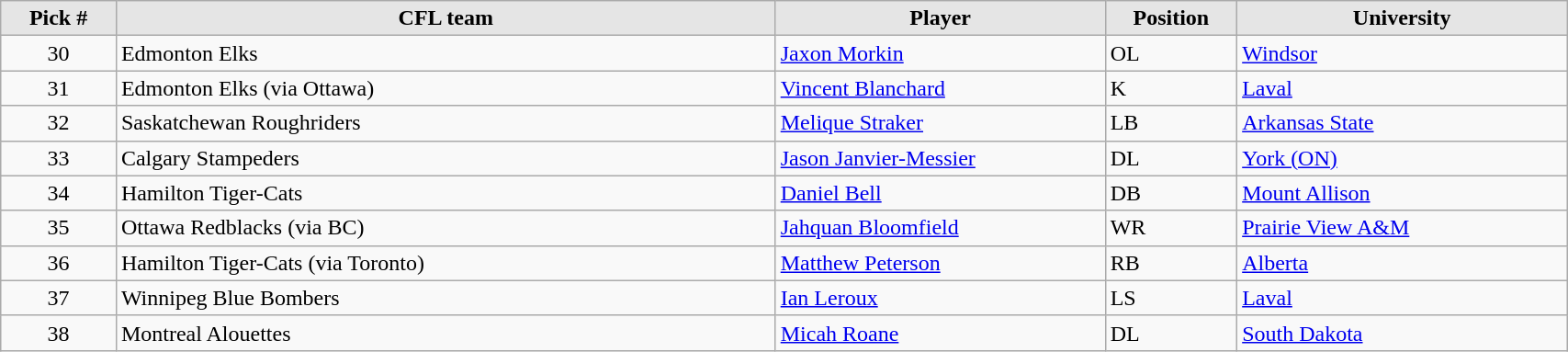<table class="wikitable" style="width: 90%">
<tr>
<th style="background:#E5E5E5;" width=7%>Pick #</th>
<th width=40% style="background:#E5E5E5;">CFL team</th>
<th width=20% style="background:#E5E5E5;">Player</th>
<th width=8% style="background:#E5E5E5;">Position</th>
<th width=20% style="background:#E5E5E5;">University</th>
</tr>
<tr>
<td align=center>30</td>
<td>Edmonton Elks</td>
<td><a href='#'>Jaxon Morkin</a></td>
<td>OL</td>
<td><a href='#'>Windsor</a></td>
</tr>
<tr>
<td align=center>31</td>
<td>Edmonton Elks (via Ottawa)</td>
<td><a href='#'>Vincent Blanchard</a></td>
<td>K</td>
<td><a href='#'>Laval</a></td>
</tr>
<tr>
<td align=center>32</td>
<td>Saskatchewan Roughriders</td>
<td><a href='#'>Melique Straker</a></td>
<td>LB</td>
<td><a href='#'>Arkansas State</a></td>
</tr>
<tr>
<td align=center>33</td>
<td>Calgary Stampeders</td>
<td><a href='#'>Jason Janvier-Messier</a></td>
<td>DL</td>
<td><a href='#'>York (ON)</a></td>
</tr>
<tr>
<td align=center>34</td>
<td>Hamilton Tiger-Cats</td>
<td><a href='#'>Daniel Bell</a></td>
<td>DB</td>
<td><a href='#'>Mount Allison</a></td>
</tr>
<tr>
<td align=center>35</td>
<td>Ottawa Redblacks (via BC)</td>
<td><a href='#'>Jahquan Bloomfield</a></td>
<td>WR</td>
<td><a href='#'>Prairie View A&M</a></td>
</tr>
<tr>
<td align=center>36</td>
<td>Hamilton Tiger-Cats (via Toronto)</td>
<td><a href='#'>Matthew Peterson</a></td>
<td>RB</td>
<td><a href='#'>Alberta</a></td>
</tr>
<tr>
<td align=center>37</td>
<td>Winnipeg Blue Bombers</td>
<td><a href='#'>Ian Leroux</a></td>
<td>LS</td>
<td><a href='#'>Laval</a></td>
</tr>
<tr>
<td align=center>38</td>
<td>Montreal Alouettes</td>
<td><a href='#'>Micah Roane</a></td>
<td>DL</td>
<td><a href='#'>South Dakota</a></td>
</tr>
</table>
